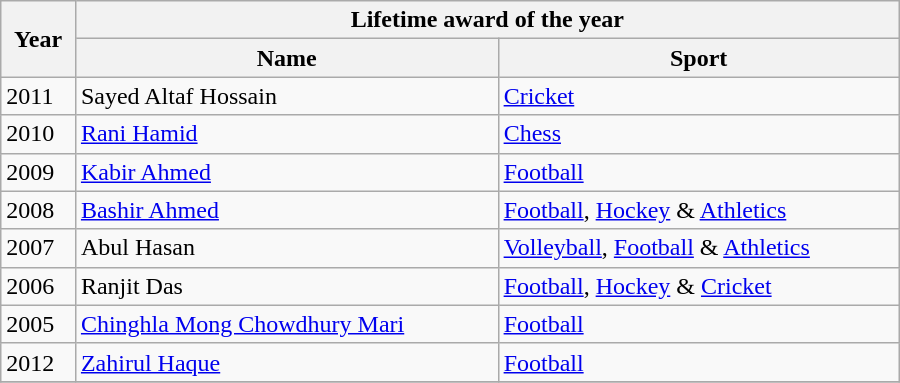<table class="wikitable" style="text-align:left;" width=600px>
<tr>
<th rowspan=2>Year</th>
<th colspan=2>Lifetime award of the year</th>
</tr>
<tr>
<th>Name</th>
<th>Sport</th>
</tr>
<tr>
<td>2011 </td>
<td>Sayed Altaf Hossain</td>
<td><a href='#'>Cricket</a></td>
</tr>
<tr>
<td>2010 </td>
<td><a href='#'>Rani Hamid</a></td>
<td><a href='#'>Chess</a></td>
</tr>
<tr>
<td>2009 </td>
<td><a href='#'>Kabir Ahmed</a></td>
<td><a href='#'>Football</a></td>
</tr>
<tr>
<td>2008 </td>
<td><a href='#'>Bashir Ahmed</a></td>
<td><a href='#'>Football</a>, <a href='#'>Hockey</a> & <a href='#'>Athletics</a></td>
</tr>
<tr>
<td>2007</td>
<td>Abul Hasan</td>
<td><a href='#'>Volleyball</a>, <a href='#'>Football</a> & <a href='#'>Athletics</a></td>
</tr>
<tr>
<td>2006 </td>
<td>Ranjit Das</td>
<td><a href='#'>Football</a>, <a href='#'>Hockey</a> & <a href='#'>Cricket</a></td>
</tr>
<tr>
<td>2005</td>
<td><a href='#'>Chinghla Mong Chowdhury Mari</a></td>
<td><a href='#'>Football</a></td>
</tr>
<tr>
<td>2012</td>
<td><a href='#'>Zahirul Haque</a></td>
<td><a href='#'>Football</a></td>
</tr>
<tr>
</tr>
</table>
